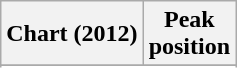<table class="wikitable sortable">
<tr>
<th>Chart (2012)</th>
<th>Peak<br>position</th>
</tr>
<tr>
</tr>
<tr>
</tr>
</table>
